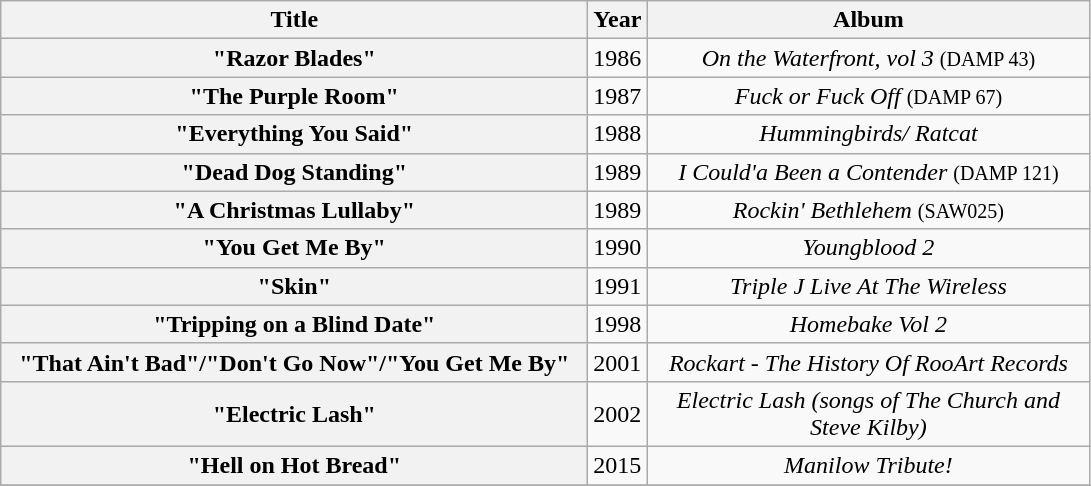<table class="wikitable plainrowheaders" style="text-align:center;" border="1">
<tr>
<th scope="col" style="width:24em;">Title</th>
<th scope="col" style="width:1em;">Year</th>
<th scope="col" style="width:18em;">Album</th>
</tr>
<tr>
<th scope="row">"Razor Blades"</th>
<td>1986</td>
<td><em>On the Waterfront, vol 3</em> <small>(DAMP 43)</small></td>
</tr>
<tr>
<th scope="row">"The Purple Room"</th>
<td>1987</td>
<td><em>Fuck or Fuck Off</em> <small>(DAMP 67)</small></td>
</tr>
<tr>
<th scope="row">"Everything You Said"</th>
<td>1988</td>
<td><em>Hummingbirds/ Ratcat</em></td>
</tr>
<tr>
<th scope="row">"Dead Dog Standing"</th>
<td>1989</td>
<td><em>I Could'a Been a Contender</em> <small>(DAMP 121)</small></td>
</tr>
<tr>
<th scope="row">"A Christmas Lullaby"</th>
<td>1989</td>
<td><em>Rockin' Bethlehem</em> <small>(SAW025)</small></td>
</tr>
<tr>
<th scope="row">"You Get Me By"</th>
<td>1990</td>
<td><em>Youngblood 2</em></td>
</tr>
<tr>
<th scope="row">"Skin"</th>
<td>1991</td>
<td><em>Triple J Live At The Wireless</em></td>
</tr>
<tr>
<th scope="row">"Tripping on a Blind Date"</th>
<td>1998</td>
<td><em>Homebake Vol 2</em></td>
</tr>
<tr>
<th scope="row">"That Ain't Bad"/"Don't Go Now"/"You Get Me By"</th>
<td>2001</td>
<td><em>Rockart - The History Of RooArt Records</em></td>
</tr>
<tr>
<th scope="row">"Electric Lash"</th>
<td>2002</td>
<td><em>Electric Lash (songs of The Church and Steve Kilby)</em></td>
</tr>
<tr>
<th scope="row">"Hell on Hot Bread"</th>
<td>2015</td>
<td><em>Manilow Tribute!</em></td>
</tr>
<tr>
</tr>
</table>
